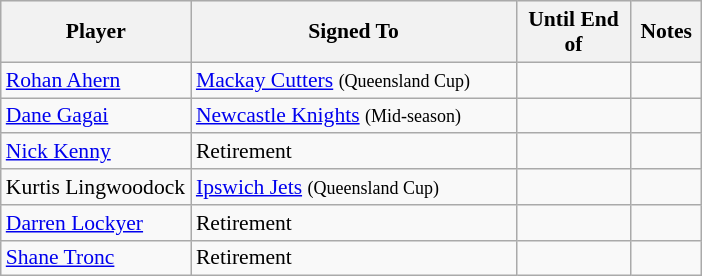<table class="wikitable" style="font-size:90%">
<tr bgcolor="#efefef">
<th width="120">Player</th>
<th width="210">Signed To</th>
<th width="70">Until End of</th>
<th width="40">Notes</th>
</tr>
<tr>
<td><a href='#'>Rohan Ahern</a></td>
<td> <a href='#'>Mackay Cutters</a> <small>(Queensland Cup)</small></td>
<td></td>
<td></td>
</tr>
<tr>
<td><a href='#'>Dane Gagai</a></td>
<td> <a href='#'>Newcastle Knights</a> <small>(Mid-season)</small></td>
<td></td>
<td></td>
</tr>
<tr>
<td><a href='#'>Nick Kenny</a></td>
<td>Retirement</td>
<td></td>
<td></td>
</tr>
<tr>
<td>Kurtis Lingwoodock</td>
<td> <a href='#'>Ipswich Jets</a> <small>(Queensland Cup)</small></td>
<td></td>
<td></td>
</tr>
<tr>
<td><a href='#'>Darren Lockyer</a></td>
<td>Retirement</td>
<td></td>
<td></td>
</tr>
<tr>
<td><a href='#'>Shane Tronc</a></td>
<td>Retirement</td>
<td></td>
<td></td>
</tr>
</table>
